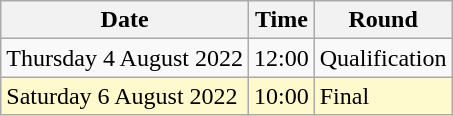<table class = "wikitable">
<tr>
<th>Date</th>
<th>Time</th>
<th>Round</th>
</tr>
<tr>
<td>Thursday 4 August 2022</td>
<td>12:00</td>
<td>Qualification</td>
</tr>
<tr>
<td style=background:lemonchiffon>Saturday 6 August 2022</td>
<td style=background:lemonchiffon>10:00</td>
<td style=background:lemonchiffon>Final</td>
</tr>
</table>
